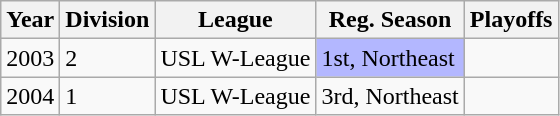<table class="wikitable">
<tr>
<th>Year</th>
<th>Division</th>
<th>League</th>
<th>Reg. Season</th>
<th>Playoffs</th>
</tr>
<tr>
<td>2003</td>
<td>2</td>
<td>USL W-League</td>
<td bgcolor="B3B7FF">1st, Northeast</td>
<td></td>
</tr>
<tr>
<td>2004</td>
<td>1</td>
<td>USL W-League</td>
<td>3rd, Northeast</td>
<td></td>
</tr>
</table>
